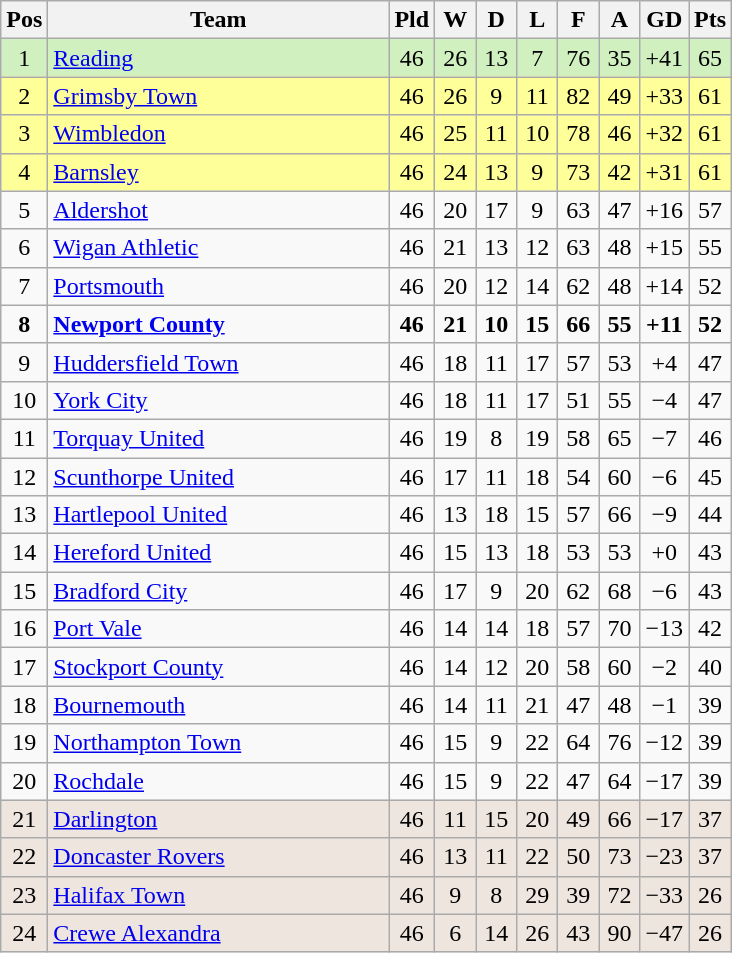<table class="wikitable" style="text-align:center">
<tr>
<th width=20>Pos</th>
<th width=220>Team</th>
<th width=20>Pld</th>
<th width=20>W</th>
<th width=20>D</th>
<th width=20>L</th>
<th width=20>F</th>
<th width=20>A</th>
<th width=20>GD</th>
<th width=20>Pts</th>
</tr>
<tr bgcolor="#D0F0C0">
<td>1</td>
<td align="left"><a href='#'>Reading</a></td>
<td>46</td>
<td>26</td>
<td>13</td>
<td>7</td>
<td>76</td>
<td>35</td>
<td>+41</td>
<td>65</td>
</tr>
<tr style="background:#FFFF99;">
<td>2</td>
<td align="left"><a href='#'>Grimsby Town</a></td>
<td>46</td>
<td>26</td>
<td>9</td>
<td>11</td>
<td>82</td>
<td>49</td>
<td>+33</td>
<td>61</td>
</tr>
<tr style="background:#FFFF99;">
<td>3</td>
<td align="left"><a href='#'>Wimbledon</a></td>
<td>46</td>
<td>25</td>
<td>11</td>
<td>10</td>
<td>78</td>
<td>46</td>
<td>+32</td>
<td>61</td>
</tr>
<tr style="background:#FFFF99;">
<td>4</td>
<td align="left"><a href='#'>Barnsley</a></td>
<td>46</td>
<td>24</td>
<td>13</td>
<td>9</td>
<td>73</td>
<td>42</td>
<td>+31</td>
<td>61</td>
</tr>
<tr>
<td>5</td>
<td align="left"><a href='#'>Aldershot</a></td>
<td>46</td>
<td>20</td>
<td>17</td>
<td>9</td>
<td>63</td>
<td>47</td>
<td>+16</td>
<td>57</td>
</tr>
<tr>
<td>6</td>
<td align="left"><a href='#'>Wigan Athletic</a></td>
<td>46</td>
<td>21</td>
<td>13</td>
<td>12</td>
<td>63</td>
<td>48</td>
<td>+15</td>
<td>55</td>
</tr>
<tr>
<td>7</td>
<td align="left"><a href='#'>Portsmouth</a></td>
<td>46</td>
<td>20</td>
<td>12</td>
<td>14</td>
<td>62</td>
<td>48</td>
<td>+14</td>
<td>52</td>
</tr>
<tr>
<td><strong>8</strong></td>
<td align="left"><strong><a href='#'>Newport County</a></strong></td>
<td><strong>46</strong></td>
<td><strong>21</strong></td>
<td><strong>10</strong></td>
<td><strong>15</strong></td>
<td><strong>66</strong></td>
<td><strong>55</strong></td>
<td><strong>+11</strong></td>
<td><strong>52</strong></td>
</tr>
<tr>
<td>9</td>
<td align="left"><a href='#'>Huddersfield Town</a></td>
<td>46</td>
<td>18</td>
<td>11</td>
<td>17</td>
<td>57</td>
<td>53</td>
<td>+4</td>
<td>47</td>
</tr>
<tr>
<td>10</td>
<td align="left"><a href='#'>York City</a></td>
<td>46</td>
<td>18</td>
<td>11</td>
<td>17</td>
<td>51</td>
<td>55</td>
<td>−4</td>
<td>47</td>
</tr>
<tr>
<td>11</td>
<td align="left"><a href='#'>Torquay United</a></td>
<td>46</td>
<td>19</td>
<td>8</td>
<td>19</td>
<td>58</td>
<td>65</td>
<td>−7</td>
<td>46</td>
</tr>
<tr>
<td>12</td>
<td align="left"><a href='#'>Scunthorpe United</a></td>
<td>46</td>
<td>17</td>
<td>11</td>
<td>18</td>
<td>54</td>
<td>60</td>
<td>−6</td>
<td>45</td>
</tr>
<tr>
<td>13</td>
<td align="left"><a href='#'>Hartlepool United</a></td>
<td>46</td>
<td>13</td>
<td>18</td>
<td>15</td>
<td>57</td>
<td>66</td>
<td>−9</td>
<td>44</td>
</tr>
<tr>
<td>14</td>
<td align="left"><a href='#'>Hereford United</a></td>
<td>46</td>
<td>15</td>
<td>13</td>
<td>18</td>
<td>53</td>
<td>53</td>
<td>+0</td>
<td>43</td>
</tr>
<tr>
<td>15</td>
<td align="left"><a href='#'>Bradford City</a></td>
<td>46</td>
<td>17</td>
<td>9</td>
<td>20</td>
<td>62</td>
<td>68</td>
<td>−6</td>
<td>43</td>
</tr>
<tr>
<td>16</td>
<td align="left"><a href='#'>Port Vale</a></td>
<td>46</td>
<td>14</td>
<td>14</td>
<td>18</td>
<td>57</td>
<td>70</td>
<td>−13</td>
<td>42</td>
</tr>
<tr>
<td>17</td>
<td align="left"><a href='#'>Stockport County</a></td>
<td>46</td>
<td>14</td>
<td>12</td>
<td>20</td>
<td>58</td>
<td>60</td>
<td>−2</td>
<td>40</td>
</tr>
<tr>
<td>18</td>
<td align="left"><a href='#'>Bournemouth</a></td>
<td>46</td>
<td>14</td>
<td>11</td>
<td>21</td>
<td>47</td>
<td>48</td>
<td>−1</td>
<td>39</td>
</tr>
<tr>
<td>19</td>
<td align="left"><a href='#'>Northampton Town</a></td>
<td>46</td>
<td>15</td>
<td>9</td>
<td>22</td>
<td>64</td>
<td>76</td>
<td>−12</td>
<td>39</td>
</tr>
<tr>
<td>20</td>
<td align="left"><a href='#'>Rochdale</a></td>
<td>46</td>
<td>15</td>
<td>9</td>
<td>22</td>
<td>47</td>
<td>64</td>
<td>−17</td>
<td>39</td>
</tr>
<tr style="background:#eee5de;">
<td>21</td>
<td align="left"><a href='#'>Darlington</a></td>
<td>46</td>
<td>11</td>
<td>15</td>
<td>20</td>
<td>49</td>
<td>66</td>
<td>−17</td>
<td>37</td>
</tr>
<tr style="background:#eee5de;">
<td>22</td>
<td align="left"><a href='#'>Doncaster Rovers</a></td>
<td>46</td>
<td>13</td>
<td>11</td>
<td>22</td>
<td>50</td>
<td>73</td>
<td>−23</td>
<td>37</td>
</tr>
<tr style="background:#eee5de;">
<td>23</td>
<td align="left"><a href='#'>Halifax Town</a></td>
<td>46</td>
<td>9</td>
<td>8</td>
<td>29</td>
<td>39</td>
<td>72</td>
<td>−33</td>
<td>26</td>
</tr>
<tr style="background:#eee5de;">
<td>24</td>
<td align="left"><a href='#'>Crewe Alexandra</a></td>
<td>46</td>
<td>6</td>
<td>14</td>
<td>26</td>
<td>43</td>
<td>90</td>
<td>−47</td>
<td>26</td>
</tr>
</table>
